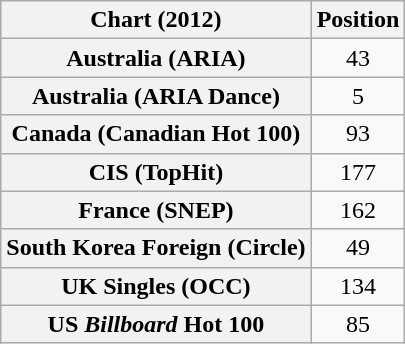<table class="wikitable sortable plainrowheaders" style="text-align:center;">
<tr>
<th scope="col">Chart (2012)</th>
<th scope="col">Position</th>
</tr>
<tr>
<th scope="row">Australia (ARIA)</th>
<td>43</td>
</tr>
<tr>
<th scope="row">Australia (ARIA Dance)</th>
<td>5</td>
</tr>
<tr>
<th scope="row">Canada (Canadian Hot 100)</th>
<td>93</td>
</tr>
<tr>
<th scope="row">CIS (TopHit)</th>
<td>177</td>
</tr>
<tr>
<th scope="row">France (SNEP)</th>
<td>162</td>
</tr>
<tr>
<th scope="row">South Korea Foreign (Circle)</th>
<td>49</td>
</tr>
<tr>
<th scope="row">UK Singles (OCC)</th>
<td>134</td>
</tr>
<tr>
<th scope="row">US <em>Billboard</em> Hot 100</th>
<td>85</td>
</tr>
</table>
